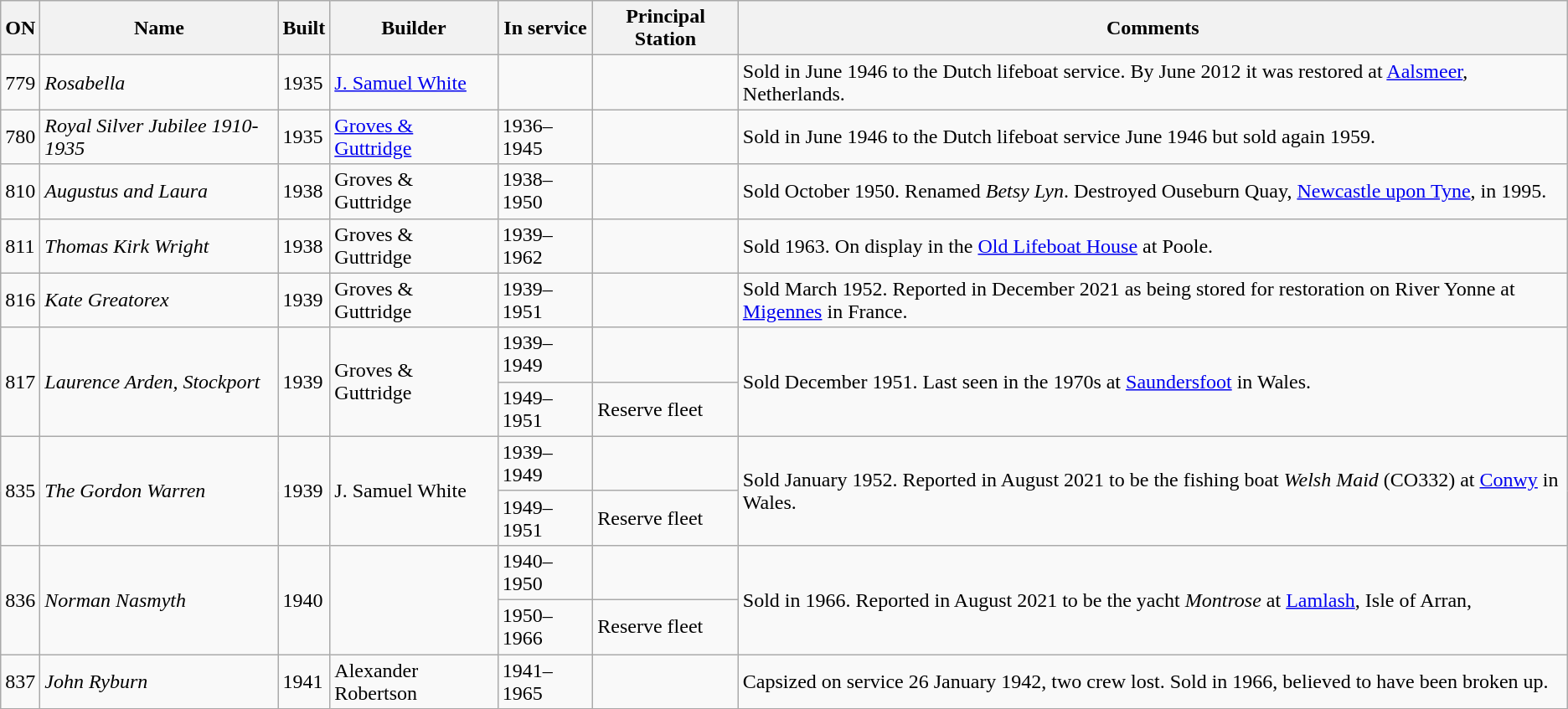<table class="wikitable">
<tr>
<th>ON</th>
<th>Name</th>
<th>Built</th>
<th>Builder</th>
<th>In service</th>
<th>Principal Station</th>
<th>Comments</th>
</tr>
<tr>
<td>779</td>
<td><em>Rosabella</em></td>
<td>1935</td>
<td><a href='#'>J. Samuel White</a></td>
<td></td>
<td></td>
<td>Sold in June 1946 to the Dutch lifeboat service. By June 2012 it was restored at <a href='#'>Aalsmeer</a>, Netherlands.</td>
</tr>
<tr>
<td>780</td>
<td><em>Royal Silver Jubilee 1910-1935</em></td>
<td>1935</td>
<td><a href='#'>Groves & Guttridge</a></td>
<td>1936–1945</td>
<td></td>
<td>Sold in June 1946 to the Dutch lifeboat service June 1946 but sold again 1959.</td>
</tr>
<tr>
<td>810</td>
<td><em>Augustus and Laura</em></td>
<td>1938</td>
<td>Groves & Guttridge</td>
<td>1938–1950</td>
<td></td>
<td>Sold October 1950. Renamed <em>Betsy Lyn</em>. Destroyed Ouseburn Quay, <a href='#'>Newcastle upon Tyne</a>, in 1995.</td>
</tr>
<tr>
<td>811</td>
<td><em>Thomas Kirk Wright</em></td>
<td>1938</td>
<td>Groves & Guttridge</td>
<td>1939–1962</td>
<td></td>
<td>Sold 1963. On display in the <a href='#'>Old Lifeboat House</a> at Poole.</td>
</tr>
<tr>
<td>816</td>
<td><em>Kate Greatorex</em></td>
<td>1939</td>
<td>Groves & Guttridge</td>
<td>1939–1951</td>
<td></td>
<td>Sold March 1952. Reported in December 2021 as being stored for restoration on River Yonne at <a href='#'>Migennes</a> in France.</td>
</tr>
<tr>
<td rowspan="2">817</td>
<td rowspan="2"><em>Laurence Arden, Stockport</em></td>
<td rowspan="2">1939</td>
<td rowspan="2">Groves & Guttridge</td>
<td>1939–1949</td>
<td></td>
<td rowspan="2">Sold December 1951. Last seen in the 1970s at <a href='#'>Saundersfoot</a> in Wales.</td>
</tr>
<tr>
<td>1949–1951</td>
<td>Reserve fleet</td>
</tr>
<tr>
<td rowspan="2">835</td>
<td rowspan="2"><em>The Gordon Warren</em></td>
<td rowspan="2">1939</td>
<td rowspan="2">J. Samuel White</td>
<td>1939–1949</td>
<td></td>
<td rowspan="2">Sold January 1952. Reported in August 2021 to be the fishing boat <em>Welsh Maid</em> (CO332) at <a href='#'>Conwy</a> in Wales.</td>
</tr>
<tr>
<td>1949–1951</td>
<td>Reserve fleet</td>
</tr>
<tr>
<td rowspan="2">836</td>
<td rowspan="2"><em>Norman Nasmyth</em></td>
<td rowspan="2">1940</td>
<td rowspan="2"></td>
<td>1940–1950</td>
<td></td>
<td rowspan="2">Sold in 1966. Reported in August 2021 to be the yacht <em>Montrose</em> at <a href='#'>Lamlash</a>, Isle of Arran,</td>
</tr>
<tr>
<td>1950–1966</td>
<td>Reserve fleet</td>
</tr>
<tr>
<td>837</td>
<td><em>John Ryburn</em></td>
<td>1941</td>
<td>Alexander Robertson</td>
<td>1941–1965</td>
<td></td>
<td>Capsized on service 26 January 1942, two crew lost. Sold in 1966, believed to have been broken up.</td>
</tr>
</table>
